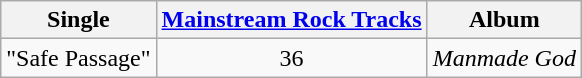<table class="wikitable">
<tr>
<th>Single</th>
<th><a href='#'>Mainstream Rock Tracks</a></th>
<th>Album</th>
</tr>
<tr>
<td>"Safe Passage"</td>
<td align="center">36</td>
<td><em>Manmade God</em></td>
</tr>
</table>
